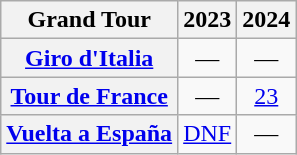<table class="wikitable plainrowheaders">
<tr>
<th>Grand Tour</th>
<th scope="col">2023</th>
<th scope="col">2024</th>
</tr>
<tr style="text-align:center;">
<th scope="row"> <a href='#'>Giro d'Italia</a></th>
<td>—</td>
<td>—</td>
</tr>
<tr style="text-align:center;">
<th scope="row"> <a href='#'>Tour de France</a></th>
<td>—</td>
<td><a href='#'>23</a></td>
</tr>
<tr style="text-align:center;">
<th scope="row"> <a href='#'>Vuelta a España</a></th>
<td><a href='#'>DNF</a></td>
<td>—</td>
</tr>
</table>
